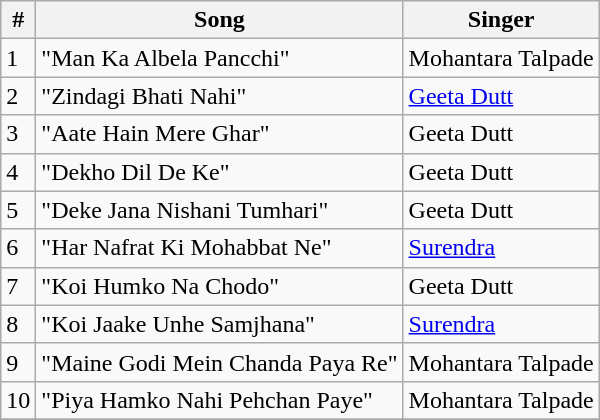<table class="wikitable">
<tr>
<th>#</th>
<th>Song</th>
<th>Singer</th>
</tr>
<tr>
<td>1</td>
<td>"Man Ka Albela Pancchi"</td>
<td>Mohantara Talpade</td>
</tr>
<tr>
<td>2</td>
<td>"Zindagi Bhati Nahi"</td>
<td><a href='#'>Geeta Dutt</a></td>
</tr>
<tr>
<td>3</td>
<td>"Aate Hain Mere Ghar"</td>
<td>Geeta Dutt</td>
</tr>
<tr>
<td>4</td>
<td>"Dekho Dil De Ke"</td>
<td>Geeta Dutt</td>
</tr>
<tr>
<td>5</td>
<td>"Deke Jana Nishani Tumhari"</td>
<td>Geeta Dutt</td>
</tr>
<tr>
<td>6</td>
<td>"Har Nafrat Ki Mohabbat Ne"</td>
<td><a href='#'>Surendra</a></td>
</tr>
<tr>
<td>7</td>
<td>"Koi Humko Na Chodo"</td>
<td>Geeta Dutt</td>
</tr>
<tr>
<td>8</td>
<td>"Koi Jaake Unhe Samjhana"</td>
<td><a href='#'>Surendra</a></td>
</tr>
<tr>
<td>9</td>
<td>"Maine Godi Mein Chanda Paya Re"</td>
<td>Mohantara Talpade</td>
</tr>
<tr>
<td>10</td>
<td>"Piya Hamko Nahi Pehchan Paye"</td>
<td>Mohantara Talpade</td>
</tr>
<tr>
</tr>
</table>
